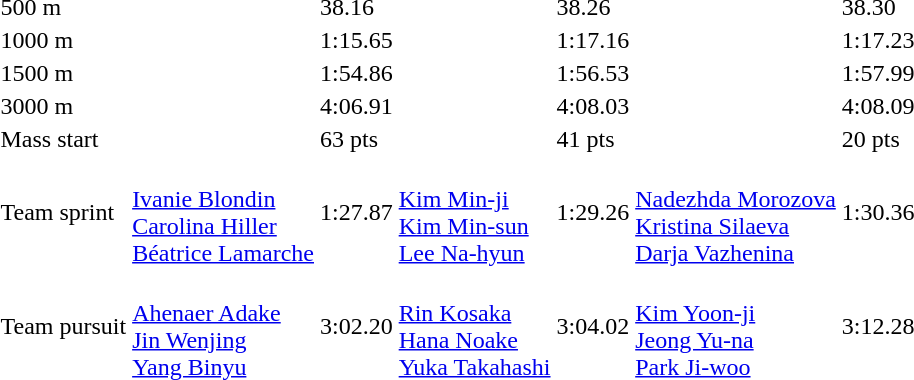<table>
<tr>
<td>500 m</td>
<td></td>
<td>38.16</td>
<td></td>
<td>38.26</td>
<td></td>
<td>38.30</td>
</tr>
<tr>
<td>1000 m</td>
<td></td>
<td>1:15.65</td>
<td></td>
<td>1:17.16</td>
<td></td>
<td>1:17.23</td>
</tr>
<tr>
<td>1500 m</td>
<td></td>
<td>1:54.86</td>
<td></td>
<td>1:56.53</td>
<td></td>
<td>1:57.99</td>
</tr>
<tr>
<td>3000 m</td>
<td></td>
<td>4:06.91</td>
<td></td>
<td>4:08.03</td>
<td></td>
<td>4:08.09</td>
</tr>
<tr>
<td>Mass start</td>
<td></td>
<td>63 pts</td>
<td></td>
<td>41 pts</td>
<td></td>
<td>20 pts</td>
</tr>
<tr>
<td>Team sprint</td>
<td><br><a href='#'>Ivanie Blondin</a><br><a href='#'>Carolina Hiller</a><br><a href='#'>Béatrice Lamarche</a></td>
<td>1:27.87</td>
<td><br><a href='#'>Kim Min-ji</a><br><a href='#'>Kim Min-sun</a><br><a href='#'>Lee Na-hyun</a></td>
<td>1:29.26</td>
<td><br><a href='#'>Nadezhda Morozova</a><br><a href='#'>Kristina Silaeva</a><br><a href='#'>Darja Vazhenina</a></td>
<td>1:30.36</td>
</tr>
<tr>
<td>Team pursuit</td>
<td><br><a href='#'>Ahenaer Adake</a><br><a href='#'>Jin Wenjing</a><br><a href='#'>Yang Binyu</a></td>
<td>3:02.20</td>
<td><br><a href='#'>Rin Kosaka</a><br><a href='#'>Hana Noake</a><br><a href='#'>Yuka Takahashi</a></td>
<td>3:04.02</td>
<td><br><a href='#'>Kim Yoon-ji</a><br><a href='#'>Jeong Yu-na</a><br><a href='#'>Park Ji-woo</a></td>
<td>3:12.28</td>
</tr>
</table>
